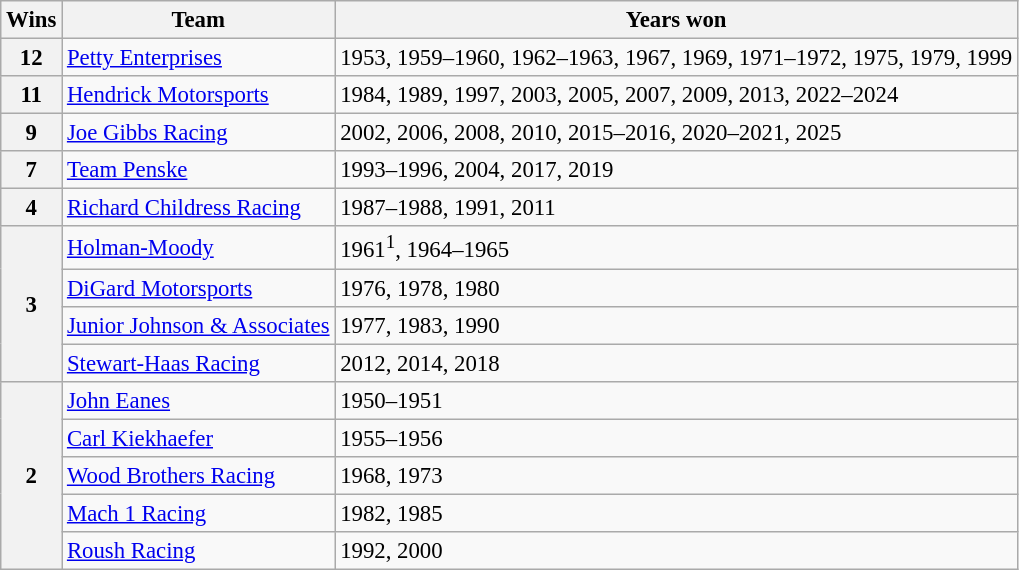<table class="wikitable" style="font-size: 95%;">
<tr>
<th>Wins</th>
<th>Team</th>
<th>Years won</th>
</tr>
<tr>
<th>12</th>
<td><a href='#'>Petty Enterprises</a></td>
<td>1953, 1959–1960, 1962–1963, 1967, 1969, 1971–1972, 1975, 1979, 1999</td>
</tr>
<tr>
<th>11</th>
<td><a href='#'>Hendrick Motorsports</a></td>
<td>1984, 1989, 1997, 2003, 2005, 2007, 2009, 2013, 2022–2024</td>
</tr>
<tr>
<th>9</th>
<td><a href='#'>Joe Gibbs Racing</a></td>
<td>2002, 2006, 2008, 2010, 2015–2016, 2020–2021, 2025</td>
</tr>
<tr>
<th>7</th>
<td><a href='#'>Team Penske</a></td>
<td>1993–1996, 2004, 2017, 2019</td>
</tr>
<tr>
<th>4</th>
<td><a href='#'>Richard Childress Racing</a></td>
<td>1987–1988, 1991, 2011</td>
</tr>
<tr>
<th rowspan="4">3</th>
<td><a href='#'>Holman-Moody</a></td>
<td>1961<sup>1</sup>, 1964–1965</td>
</tr>
<tr>
<td><a href='#'>DiGard Motorsports</a></td>
<td>1976, 1978, 1980</td>
</tr>
<tr>
<td><a href='#'>Junior Johnson & Associates</a></td>
<td>1977, 1983, 1990</td>
</tr>
<tr>
<td><a href='#'>Stewart-Haas Racing</a></td>
<td>2012, 2014, 2018</td>
</tr>
<tr>
<th rowspan="5">2</th>
<td><a href='#'>John Eanes</a></td>
<td>1950–1951</td>
</tr>
<tr>
<td><a href='#'>Carl Kiekhaefer</a></td>
<td>1955–1956</td>
</tr>
<tr>
<td><a href='#'>Wood Brothers Racing</a></td>
<td>1968, 1973</td>
</tr>
<tr>
<td><a href='#'>Mach 1 Racing</a></td>
<td>1982, 1985</td>
</tr>
<tr>
<td><a href='#'>Roush Racing</a></td>
<td>1992, 2000</td>
</tr>
</table>
